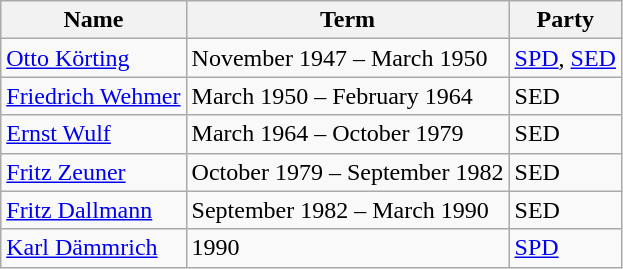<table class=wikitable>
<tr>
<th>Name</th>
<th>Term</th>
<th>Party</th>
</tr>
<tr>
<td><a href='#'>Otto Körting</a></td>
<td>November 1947 – March 1950</td>
<td><a href='#'>SPD</a>, <a href='#'>SED</a></td>
</tr>
<tr>
<td><a href='#'>Friedrich Wehmer</a></td>
<td>March 1950 – February 1964</td>
<td>SED</td>
</tr>
<tr>
<td><a href='#'>Ernst Wulf</a></td>
<td>March 1964 – October 1979</td>
<td>SED</td>
</tr>
<tr>
<td><a href='#'>Fritz Zeuner</a></td>
<td>October 1979 – September 1982</td>
<td>SED</td>
</tr>
<tr>
<td><a href='#'>Fritz Dallmann</a></td>
<td>September 1982 – March 1990</td>
<td>SED</td>
</tr>
<tr>
<td><a href='#'>Karl Dämmrich</a></td>
<td>1990</td>
<td><a href='#'>SPD</a></td>
</tr>
</table>
